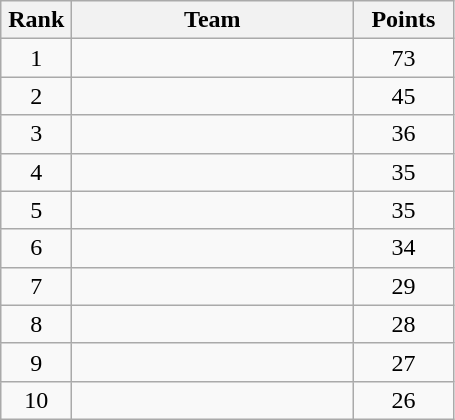<table class="wikitable" style="text-align:center;">
<tr>
<th width=40>Rank</th>
<th width=180>Team</th>
<th width=60>Points</th>
</tr>
<tr>
<td>1</td>
<td align=left></td>
<td>73</td>
</tr>
<tr>
<td>2</td>
<td align=left></td>
<td>45</td>
</tr>
<tr>
<td>3</td>
<td align=left></td>
<td>36</td>
</tr>
<tr>
<td>4</td>
<td align=left></td>
<td>35</td>
</tr>
<tr>
<td>5</td>
<td align=left></td>
<td>35</td>
</tr>
<tr>
<td>6</td>
<td align=left></td>
<td>34</td>
</tr>
<tr>
<td>7</td>
<td align=left></td>
<td>29</td>
</tr>
<tr>
<td>8</td>
<td align=left></td>
<td>28</td>
</tr>
<tr>
<td>9</td>
<td align=left></td>
<td>27</td>
</tr>
<tr>
<td>10</td>
<td align=left></td>
<td>26</td>
</tr>
</table>
